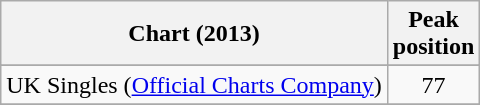<table class="wikitable sortable">
<tr>
<th>Chart (2013)</th>
<th>Peak<br>position</th>
</tr>
<tr>
</tr>
<tr>
</tr>
<tr>
</tr>
<tr>
</tr>
<tr>
</tr>
<tr>
</tr>
<tr>
<td>UK Singles (<a href='#'>Official Charts Company</a>)</td>
<td style="text-align:center;">77</td>
</tr>
<tr>
</tr>
</table>
